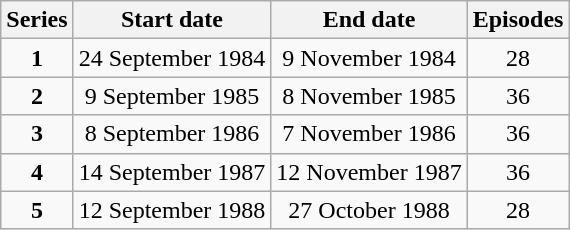<table class="wikitable" style="text-align:center;">
<tr>
<th>Series</th>
<th>Start date</th>
<th>End date</th>
<th>Episodes</th>
</tr>
<tr>
<td><strong>1</strong></td>
<td>24 September 1984</td>
<td>9 November 1984</td>
<td>28</td>
</tr>
<tr>
<td><strong>2</strong></td>
<td>9 September 1985</td>
<td>8 November 1985</td>
<td>36</td>
</tr>
<tr>
<td><strong>3</strong></td>
<td>8 September 1986</td>
<td>7 November 1986</td>
<td>36</td>
</tr>
<tr>
<td><strong>4</strong></td>
<td>14 September 1987</td>
<td>12 November 1987</td>
<td>36</td>
</tr>
<tr>
<td><strong>5</strong></td>
<td>12 September 1988</td>
<td>27 October 1988</td>
<td>28</td>
</tr>
</table>
